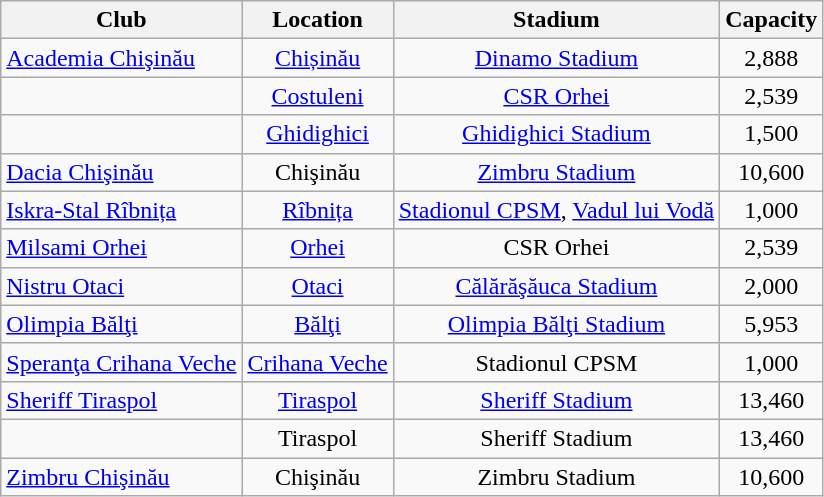<table class="wikitable sortable" style="text-align:center;">
<tr>
<th>Club</th>
<th>Location</th>
<th>Stadium</th>
<th>Capacity</th>
</tr>
<tr>
<td style="text-align:left;"><a href='#'>Academia Chişinău</a></td>
<td><a href='#'>Chișinău</a></td>
<td><a href='#'>Dinamo Stadium</a></td>
<td>2,888</td>
</tr>
<tr>
<td style="text-align:left;"></td>
<td><a href='#'>Costuleni</a></td>
<td><a href='#'>CSR Orhei</a></td>
<td>2,539</td>
</tr>
<tr>
<td style="text-align:left;"></td>
<td><a href='#'>Ghidighici</a></td>
<td><a href='#'>Ghidighici Stadium</a></td>
<td>1,500</td>
</tr>
<tr>
<td style="text-align:left;"><a href='#'>Dacia Chişinău</a></td>
<td>Chişinău</td>
<td><a href='#'>Zimbru Stadium</a></td>
<td>10,600</td>
</tr>
<tr>
<td style="text-align:left;"><a href='#'>Iskra-Stal Rîbnița</a></td>
<td><a href='#'>Rîbnița</a></td>
<td><a href='#'>Stadionul CPSM</a>, <a href='#'>Vadul lui Vodă</a></td>
<td>1,000</td>
</tr>
<tr>
<td style="text-align:left;"><a href='#'>Milsami Orhei</a></td>
<td><a href='#'>Orhei</a></td>
<td>CSR Orhei</td>
<td>2,539</td>
</tr>
<tr>
<td style="text-align:left;"><a href='#'>Nistru Otaci</a></td>
<td><a href='#'>Otaci</a></td>
<td><a href='#'>Călărăşăuca Stadium</a></td>
<td>2,000</td>
</tr>
<tr>
<td style="text-align:left;"><a href='#'>Olimpia Bălţi</a></td>
<td><a href='#'>Bălţi</a></td>
<td><a href='#'>Olimpia Bălţi Stadium</a></td>
<td>5,953</td>
</tr>
<tr>
<td style="text-align:left;"><a href='#'>Speranţa Crihana Veche</a></td>
<td><a href='#'>Crihana Veche</a></td>
<td>Stadionul CPSM</td>
<td>1,000</td>
</tr>
<tr>
<td style="text-align:left;"><a href='#'>Sheriff Tiraspol</a></td>
<td><a href='#'>Tiraspol</a></td>
<td><a href='#'>Sheriff Stadium</a></td>
<td>13,460</td>
</tr>
<tr>
<td style="text-align:left;"></td>
<td>Tiraspol</td>
<td>Sheriff Stadium</td>
<td>13,460</td>
</tr>
<tr>
<td style="text-align:left;"><a href='#'>Zimbru Chişinău</a></td>
<td>Chişinău</td>
<td>Zimbru Stadium</td>
<td>10,600</td>
</tr>
</table>
